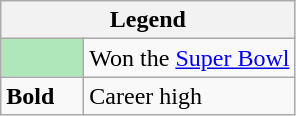<table class="wikitable mw-collapsible mw-collapsed">
<tr>
<th colspan="2">Legend</th>
</tr>
<tr>
<td style="background:#afe6ba; width:3em;"></td>
<td>Won the <a href='#'>Super Bowl</a></td>
</tr>
<tr>
<td><strong>Bold</strong></td>
<td>Career high</td>
</tr>
</table>
